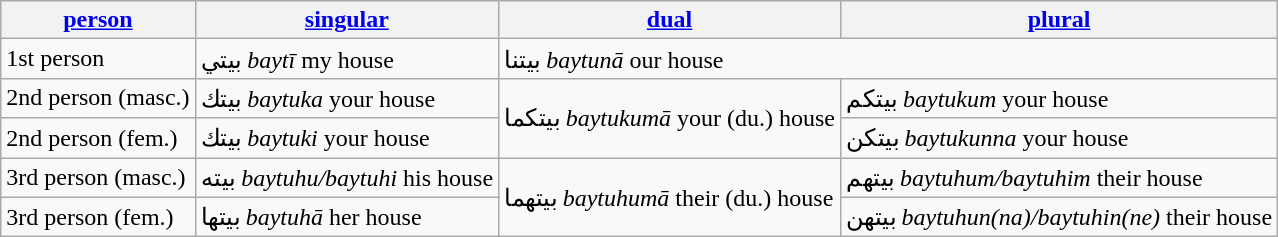<table class="wikitable">
<tr>
<th><a href='#'>person</a></th>
<th><a href='#'>singular</a></th>
<th><a href='#'>dual</a></th>
<th><a href='#'>plural</a></th>
</tr>
<tr>
<td>1st person</td>
<td>بيتي <em>baytī</em> my house</td>
<td colspan="2">بيتنا <em>baytunā</em> our house</td>
</tr>
<tr>
<td>2nd person (masc.)</td>
<td>بيتك <em>baytuka</em> your house</td>
<td rowspan="2">بيتكما <em>baytukumā</em> your (du.) house</td>
<td>بيتكم <em>baytukum</em> your house</td>
</tr>
<tr>
<td>2nd person (fem.)</td>
<td>بيتك <em>baytuki</em> your house</td>
<td>بيتكن <em>baytukunna</em> your house</td>
</tr>
<tr>
<td>3rd person (masc.)</td>
<td>بيته <em>baytuhu/baytuhi</em> his house</td>
<td rowspan="2">بيتهما <em>baytuhumā</em> their (du.) house</td>
<td>بيتهم <em>baytuhum/baytuhim</em> their house</td>
</tr>
<tr>
<td>3rd person (fem.)</td>
<td>بيتها <em>baytuhā</em> her house</td>
<td>بيتهن <em>baytuhun(na)/baytuhin(ne)</em> their house</td>
</tr>
</table>
